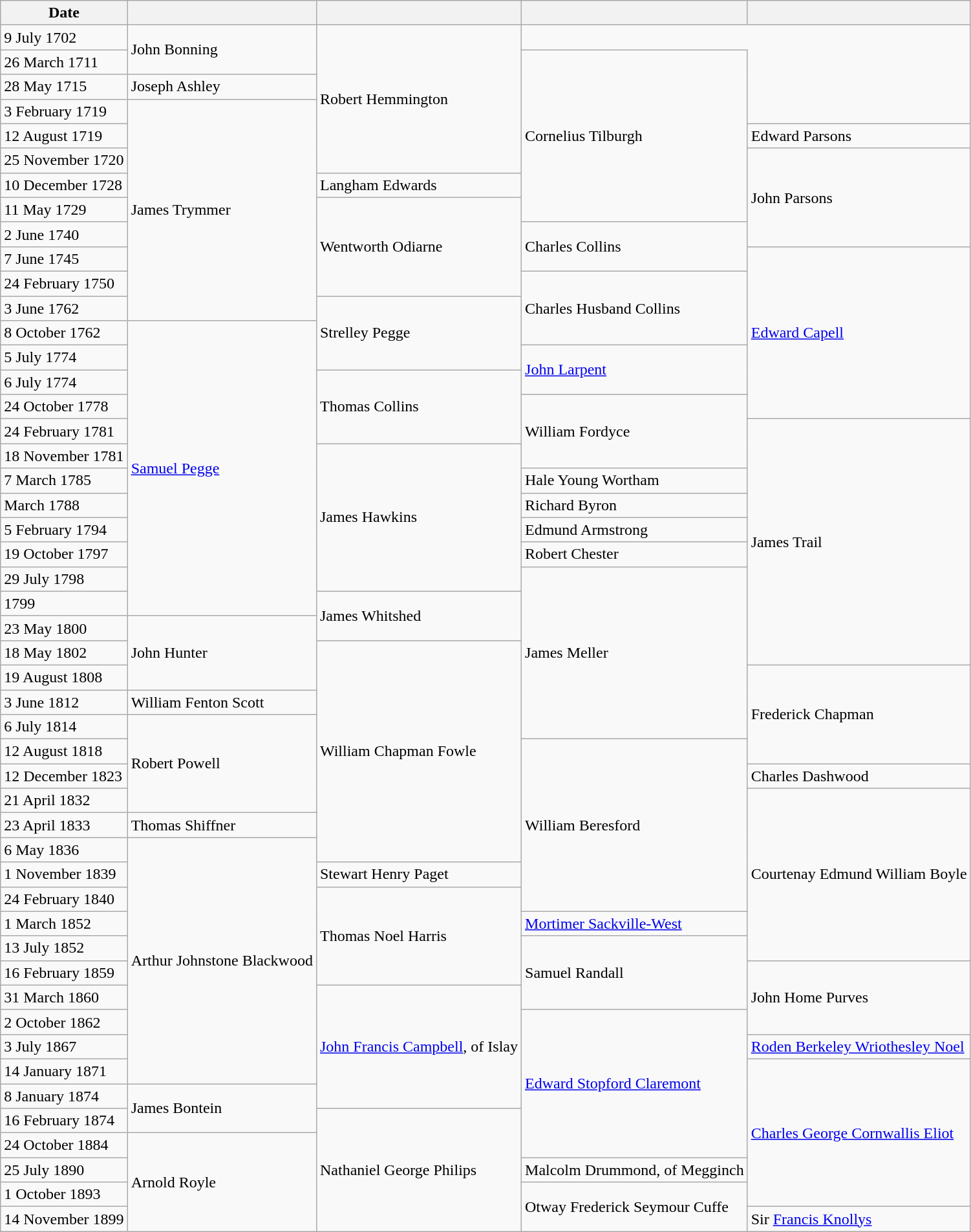<table class="wikitable">
<tr>
<th>Date</th>
<th></th>
<th></th>
<th></th>
<th></th>
</tr>
<tr>
<td>9 July 1702</td>
<td rowspan=2>John Bonning</td>
<td rowspan=6>Robert Hemmington</td>
</tr>
<tr>
<td>26 March 1711</td>
<td rowspan=7>Cornelius Tilburgh</td>
</tr>
<tr>
<td>28 May 1715</td>
<td>Joseph Ashley</td>
</tr>
<tr>
<td>3 February 1719</td>
<td rowspan=9>James Trymmer</td>
</tr>
<tr>
<td>12 August 1719</td>
<td>Edward Parsons</td>
</tr>
<tr>
<td>25 November 1720</td>
<td rowspan=4>John Parsons</td>
</tr>
<tr>
<td>10 December 1728</td>
<td>Langham Edwards</td>
</tr>
<tr>
<td>11 May 1729</td>
<td rowspan=4>Wentworth Odiarne</td>
</tr>
<tr>
<td>2 June 1740</td>
<td rowspan=2>Charles Collins</td>
</tr>
<tr>
<td>7 June 1745</td>
<td rowspan=7><a href='#'>Edward Capell</a></td>
</tr>
<tr>
<td>24 February 1750</td>
<td rowspan=3>Charles Husband Collins</td>
</tr>
<tr>
<td>3 June 1762</td>
<td rowspan=3>Strelley Pegge</td>
</tr>
<tr>
<td>8 October 1762</td>
<td rowspan=12><a href='#'>Samuel Pegge</a></td>
</tr>
<tr>
<td>5 July 1774</td>
<td rowspan=2><a href='#'>John Larpent</a></td>
</tr>
<tr>
<td>6 July 1774</td>
<td rowspan=3>Thomas Collins</td>
</tr>
<tr>
<td>24 October 1778</td>
<td rowspan=3>William Fordyce</td>
</tr>
<tr>
<td>24 February 1781</td>
<td rowspan=10>James Trail</td>
</tr>
<tr>
<td>18 November 1781</td>
<td rowspan=6>James Hawkins</td>
</tr>
<tr>
<td>7 March 1785</td>
<td>Hale Young Wortham</td>
</tr>
<tr>
<td>March 1788</td>
<td>Richard Byron</td>
</tr>
<tr>
<td>5 February 1794</td>
<td>Edmund Armstrong</td>
</tr>
<tr>
<td>19 October 1797</td>
<td>Robert Chester</td>
</tr>
<tr>
<td>29 July 1798</td>
<td rowspan=7>James Meller</td>
</tr>
<tr>
<td>1799</td>
<td rowspan=2>James Whitshed</td>
</tr>
<tr>
<td>23 May 1800</td>
<td rowspan=3>John Hunter</td>
</tr>
<tr>
<td>18 May 1802</td>
<td rowspan=9>William Chapman Fowle</td>
</tr>
<tr>
<td>19 August 1808</td>
<td rowspan=4>Frederick Chapman</td>
</tr>
<tr>
<td>3 June 1812</td>
<td>William Fenton Scott</td>
</tr>
<tr>
<td>6 July 1814</td>
<td rowspan=4>Robert Powell</td>
</tr>
<tr>
<td>12 August 1818</td>
<td rowspan=7>William Beresford</td>
</tr>
<tr>
<td>12 December 1823</td>
<td>Charles Dashwood </td>
</tr>
<tr>
<td>21 April 1832</td>
<td rowspan=7>Courtenay Edmund William Boyle</td>
</tr>
<tr>
<td>23 April 1833</td>
<td>Thomas Shiffner</td>
</tr>
<tr>
<td>6 May 1836</td>
<td rowspan=10>Arthur Johnstone Blackwood </td>
</tr>
<tr>
<td>1 November 1839</td>
<td>Stewart Henry Paget</td>
</tr>
<tr>
<td>24 February 1840</td>
<td rowspan=4>Thomas Noel Harris</td>
</tr>
<tr>
<td>1 March 1852</td>
<td><a href='#'>Mortimer Sackville-West</a></td>
</tr>
<tr>
<td>13 July 1852</td>
<td rowspan=3>Samuel Randall</td>
</tr>
<tr>
<td>16 February 1859</td>
<td rowspan=3>John Home Purves</td>
</tr>
<tr>
<td>31 March 1860</td>
<td rowspan=5><a href='#'>John Francis Campbell</a>, of Islay</td>
</tr>
<tr>
<td>2 October 1862</td>
<td rowspan=6><a href='#'>Edward Stopford Claremont</a></td>
</tr>
<tr>
<td>3 July 1867</td>
<td><a href='#'>Roden Berkeley Wriothesley Noel</a></td>
</tr>
<tr>
<td>14 January 1871</td>
<td rowspan=6><a href='#'>Charles George Cornwallis Eliot</a></td>
</tr>
<tr>
<td>8 January 1874</td>
<td rowspan=2>James Bontein</td>
</tr>
<tr>
<td>16 February 1874</td>
<td rowspan=5>Nathaniel George Philips</td>
</tr>
<tr>
<td>24 October 1884</td>
<td rowspan=4>Arnold Royle</td>
</tr>
<tr>
<td>25 July 1890</td>
<td>Malcolm Drummond, of Megginch</td>
</tr>
<tr>
<td>1 October 1893</td>
<td rowspan=2>Otway Frederick Seymour Cuffe</td>
</tr>
<tr>
<td>14 November 1899</td>
<td>Sir <a href='#'>Francis Knollys</a></td>
</tr>
</table>
